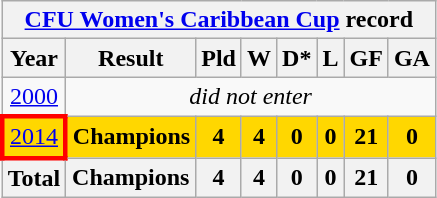<table class="wikitable" style="text-align: center;">
<tr>
<th colspan=8><a href='#'>CFU Women's Caribbean Cup</a> record</th>
</tr>
<tr>
<th>Year</th>
<th>Result</th>
<th>Pld</th>
<th>W</th>
<th>D*</th>
<th>L</th>
<th>GF</th>
<th>GA</th>
</tr>
<tr>
<td> <a href='#'>2000</a></td>
<td colspan=7><em>did not enter</em></td>
</tr>
<tr bgcolor=gold>
<td style="border: 3px solid red"> <a href='#'>2014</a></td>
<td><strong>Champions</strong></td>
<td><strong>4</strong></td>
<td><strong>4</strong></td>
<td><strong>0</strong></td>
<td><strong>0</strong></td>
<td><strong>21</strong></td>
<td><strong>0</strong></td>
</tr>
<tr>
<th>Total</th>
<th>Champions</th>
<th>4</th>
<th>4</th>
<th>0</th>
<th>0</th>
<th>21</th>
<th>0</th>
</tr>
</table>
